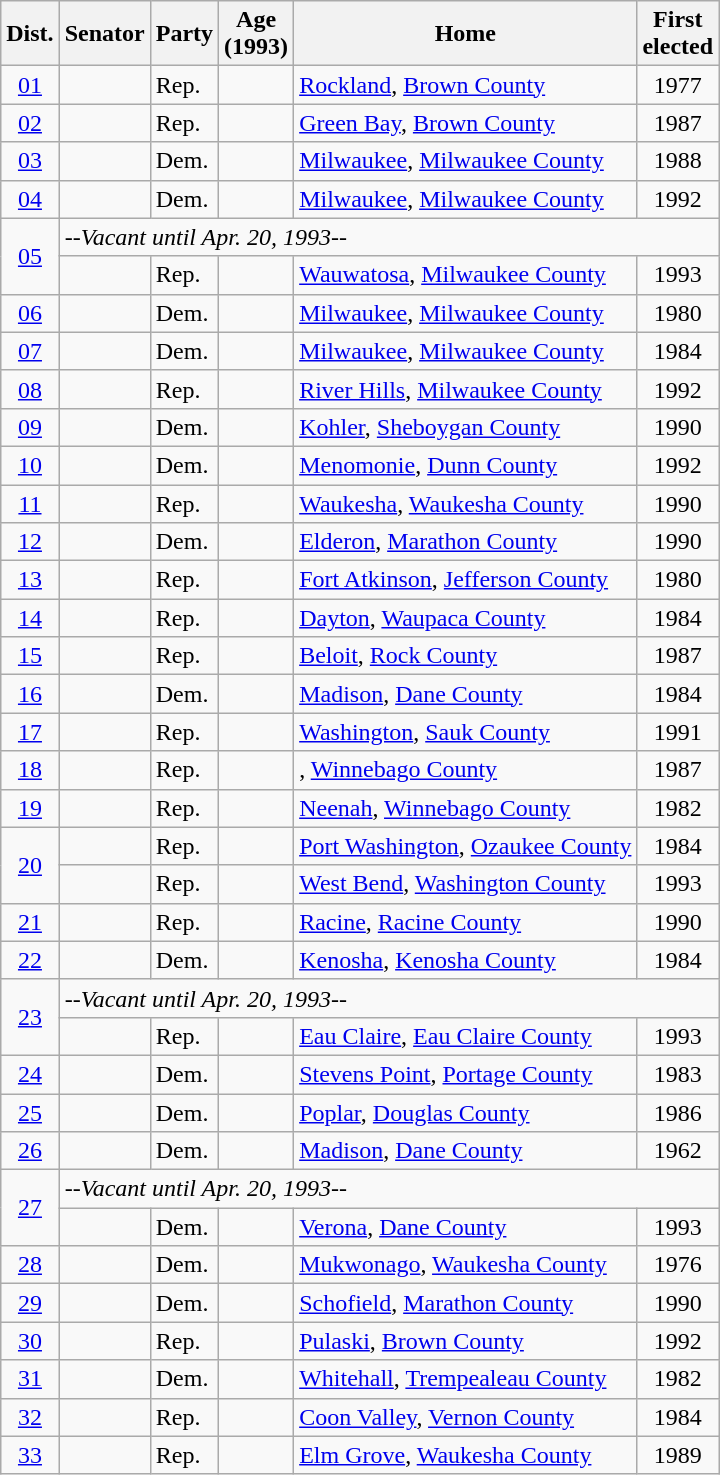<table class="wikitable sortable">
<tr>
<th>Dist.</th>
<th>Senator</th>
<th>Party</th>
<th>Age<br>(1993)</th>
<th>Home</th>
<th>First<br>elected</th>
</tr>
<tr>
<td align="center"><a href='#'>01</a></td>
<td></td>
<td>Rep.</td>
<td align="center"></td>
<td><a href='#'>Rockland</a>, <a href='#'>Brown County</a></td>
<td align="center">1977</td>
</tr>
<tr>
<td align="center"><a href='#'>02</a></td>
<td></td>
<td>Rep.</td>
<td align="center"></td>
<td><a href='#'>Green Bay</a>, <a href='#'>Brown County</a></td>
<td align="center">1987</td>
</tr>
<tr>
<td align="center"><a href='#'>03</a></td>
<td></td>
<td>Dem.</td>
<td align="center"></td>
<td><a href='#'>Milwaukee</a>, <a href='#'>Milwaukee County</a></td>
<td align="center">1988</td>
</tr>
<tr>
<td align="center"><a href='#'>04</a></td>
<td></td>
<td>Dem.</td>
<td align="center"></td>
<td><a href='#'>Milwaukee</a>, <a href='#'>Milwaukee County</a></td>
<td align="center">1992</td>
</tr>
<tr>
<td rowspan="2" align="center"><a href='#'>05</a></td>
<td colspan="5"><em>--Vacant until Apr. 20, 1993--</em></td>
</tr>
<tr>
<td> </td>
<td>Rep.</td>
<td align="center"></td>
<td><a href='#'>Wauwatosa</a>, <a href='#'>Milwaukee County</a></td>
<td align="center">1993</td>
</tr>
<tr>
<td align="center"><a href='#'>06</a></td>
<td></td>
<td>Dem.</td>
<td align="center"></td>
<td><a href='#'>Milwaukee</a>, <a href='#'>Milwaukee County</a></td>
<td align="center">1980</td>
</tr>
<tr>
<td align="center"><a href='#'>07</a></td>
<td></td>
<td>Dem.</td>
<td align="center"></td>
<td><a href='#'>Milwaukee</a>, <a href='#'>Milwaukee County</a></td>
<td align="center">1984</td>
</tr>
<tr>
<td align="center"><a href='#'>08</a></td>
<td></td>
<td>Rep.</td>
<td align="center"></td>
<td><a href='#'>River Hills</a>, <a href='#'>Milwaukee County</a></td>
<td align="center">1992</td>
</tr>
<tr>
<td align="center"><a href='#'>09</a></td>
<td></td>
<td>Dem.</td>
<td align="center"></td>
<td><a href='#'>Kohler</a>, <a href='#'>Sheboygan County</a></td>
<td align="center">1990</td>
</tr>
<tr>
<td align="center"><a href='#'>10</a></td>
<td></td>
<td>Dem.</td>
<td align="center"></td>
<td><a href='#'>Menomonie</a>, <a href='#'>Dunn County</a></td>
<td align="center">1992</td>
</tr>
<tr>
<td align="center"><a href='#'>11</a></td>
<td></td>
<td>Rep.</td>
<td align="center"></td>
<td><a href='#'>Waukesha</a>, <a href='#'>Waukesha County</a></td>
<td align="center">1990</td>
</tr>
<tr>
<td align="center"><a href='#'>12</a></td>
<td></td>
<td>Dem.</td>
<td align="center"></td>
<td><a href='#'>Elderon</a>, <a href='#'>Marathon County</a></td>
<td align="center">1990</td>
</tr>
<tr>
<td align="center"><a href='#'>13</a></td>
<td></td>
<td>Rep.</td>
<td align="center"></td>
<td><a href='#'>Fort Atkinson</a>, <a href='#'>Jefferson County</a></td>
<td align="center">1980</td>
</tr>
<tr>
<td align="center"><a href='#'>14</a></td>
<td></td>
<td>Rep.</td>
<td align="center"></td>
<td><a href='#'>Dayton</a>, <a href='#'>Waupaca County</a></td>
<td align="center">1984</td>
</tr>
<tr>
<td align="center"><a href='#'>15</a></td>
<td></td>
<td>Rep.</td>
<td align="center"></td>
<td><a href='#'>Beloit</a>, <a href='#'>Rock County</a></td>
<td align="center">1987</td>
</tr>
<tr>
<td align="center"><a href='#'>16</a></td>
<td></td>
<td>Dem.</td>
<td align="center"></td>
<td><a href='#'>Madison</a>, <a href='#'>Dane County</a></td>
<td align="center">1984</td>
</tr>
<tr>
<td align="center"><a href='#'>17</a></td>
<td></td>
<td>Rep.</td>
<td align="center"></td>
<td><a href='#'>Washington</a>, <a href='#'>Sauk County</a></td>
<td align="center">1991</td>
</tr>
<tr>
<td align="center"><a href='#'>18</a></td>
<td></td>
<td>Rep.</td>
<td align="center"></td>
<td>, <a href='#'>Winnebago County</a></td>
<td align="center">1987</td>
</tr>
<tr>
<td align="center"><a href='#'>19</a></td>
<td></td>
<td>Rep.</td>
<td align="center"></td>
<td><a href='#'>Neenah</a>, <a href='#'>Winnebago County</a></td>
<td align="center">1982</td>
</tr>
<tr>
<td rowspan="2" align="center"><a href='#'>20</a></td>
<td> </td>
<td>Rep.</td>
<td align="center"></td>
<td><a href='#'>Port Washington</a>, <a href='#'>Ozaukee County</a></td>
<td align="center">1984</td>
</tr>
<tr>
<td> </td>
<td>Rep.</td>
<td align="center"></td>
<td><a href='#'>West Bend</a>, <a href='#'>Washington County</a></td>
<td align="center">1993</td>
</tr>
<tr>
<td align="center"><a href='#'>21</a></td>
<td></td>
<td>Rep.</td>
<td align="center"></td>
<td><a href='#'>Racine</a>, <a href='#'>Racine County</a></td>
<td align="center">1990</td>
</tr>
<tr>
<td align="center"><a href='#'>22</a></td>
<td></td>
<td>Dem.</td>
<td align="center"></td>
<td><a href='#'>Kenosha</a>, <a href='#'>Kenosha County</a></td>
<td align="center">1984</td>
</tr>
<tr>
<td rowspan="2" align="center"><a href='#'>23</a></td>
<td colspan="5"><em>--Vacant until Apr. 20, 1993--</em></td>
</tr>
<tr>
<td> </td>
<td>Rep.</td>
<td align="center"></td>
<td><a href='#'>Eau Claire</a>, <a href='#'>Eau Claire County</a></td>
<td align="center">1993</td>
</tr>
<tr>
<td align="center"><a href='#'>24</a></td>
<td></td>
<td>Dem.</td>
<td align="center"></td>
<td><a href='#'>Stevens Point</a>, <a href='#'>Portage County</a></td>
<td align="center">1983</td>
</tr>
<tr>
<td align="center"><a href='#'>25</a></td>
<td></td>
<td>Dem.</td>
<td align="center"></td>
<td><a href='#'>Poplar</a>, <a href='#'>Douglas County</a></td>
<td align="center">1986</td>
</tr>
<tr>
<td align="center"><a href='#'>26</a></td>
<td></td>
<td>Dem.</td>
<td align="center"></td>
<td><a href='#'>Madison</a>, <a href='#'>Dane County</a></td>
<td align="center">1962</td>
</tr>
<tr>
<td rowspan="2" align="center"><a href='#'>27</a></td>
<td colspan="5"><em>--Vacant until Apr. 20, 1993--</em></td>
</tr>
<tr>
<td> </td>
<td>Dem.</td>
<td align="center"></td>
<td><a href='#'>Verona</a>, <a href='#'>Dane County</a></td>
<td align="center">1993</td>
</tr>
<tr>
<td align="center"><a href='#'>28</a></td>
<td></td>
<td>Dem.</td>
<td align="center"></td>
<td><a href='#'>Mukwonago</a>, <a href='#'>Waukesha County</a></td>
<td align="center">1976</td>
</tr>
<tr>
<td align="center"><a href='#'>29</a></td>
<td></td>
<td>Dem.</td>
<td align="center"></td>
<td><a href='#'>Schofield</a>, <a href='#'>Marathon County</a></td>
<td align="center">1990</td>
</tr>
<tr>
<td align="center"><a href='#'>30</a></td>
<td></td>
<td>Rep.</td>
<td align="center"></td>
<td><a href='#'>Pulaski</a>, <a href='#'>Brown County</a></td>
<td align="center">1992</td>
</tr>
<tr>
<td align="center"><a href='#'>31</a></td>
<td></td>
<td>Dem.</td>
<td align="center"></td>
<td><a href='#'>Whitehall</a>, <a href='#'>Trempealeau County</a></td>
<td align="center">1982</td>
</tr>
<tr>
<td align="center"><a href='#'>32</a></td>
<td></td>
<td>Rep.</td>
<td align="center"></td>
<td><a href='#'>Coon Valley</a>, <a href='#'>Vernon County</a></td>
<td align="center">1984</td>
</tr>
<tr>
<td align="center"><a href='#'>33</a></td>
<td></td>
<td>Rep.</td>
<td align="center"></td>
<td><a href='#'>Elm Grove</a>, <a href='#'>Waukesha County</a></td>
<td align="center">1989</td>
</tr>
</table>
